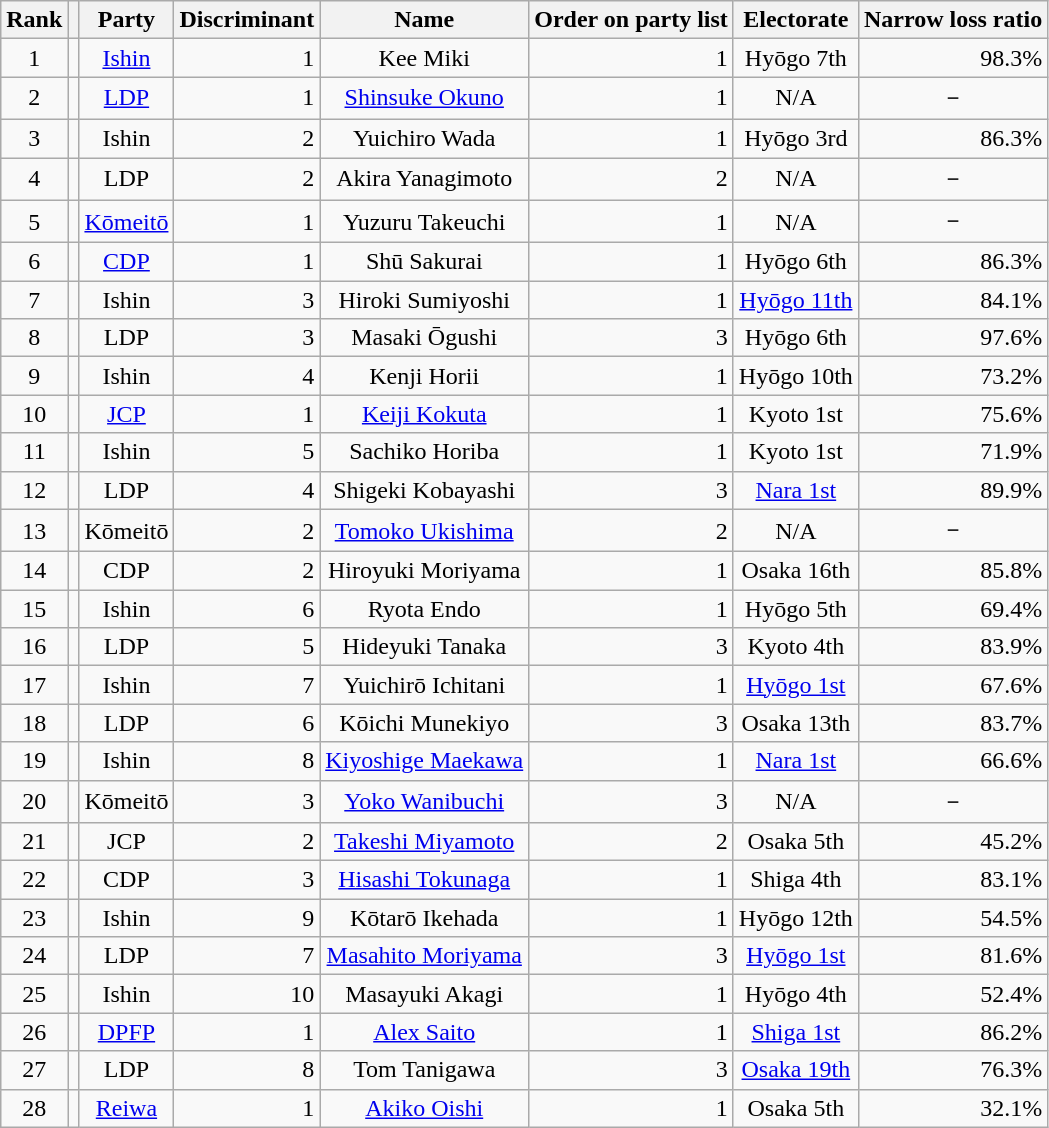<table class="wikitable sortable" style="text-align:center;">
<tr>
<th>Rank</th>
<th></th>
<th>Party</th>
<th>Discriminant</th>
<th>Name</th>
<th>Order on party list</th>
<th>Electorate</th>
<th>Narrow loss ratio</th>
</tr>
<tr>
<td>1</td>
<td></td>
<td><a href='#'>Ishin</a></td>
<td style="text-align: right;">1</td>
<td>Kee Miki</td>
<td style="text-align: right;">1</td>
<td>Hyōgo 7th</td>
<td style="text-align: Right;">98.3%</td>
</tr>
<tr>
<td>2</td>
<td></td>
<td><a href='#'>LDP</a></td>
<td style="text-align: right;">1</td>
<td><a href='#'>Shinsuke Okuno</a></td>
<td style="text-align: right;">1</td>
<td>N/A</td>
<td>－</td>
</tr>
<tr>
<td>3</td>
<td></td>
<td>Ishin</td>
<td style="text-align: right;">2</td>
<td>Yuichiro Wada</td>
<td style="text-align: right;">1</td>
<td>Hyōgo 3rd</td>
<td style="text-align: right;">86.3%</td>
</tr>
<tr>
<td>4</td>
<td></td>
<td>LDP</td>
<td style="text-align: right;">2</td>
<td>Akira Yanagimoto</td>
<td style="text-align: right;">2</td>
<td>N/A</td>
<td>－</td>
</tr>
<tr>
<td>5</td>
<td></td>
<td><a href='#'>Kōmeitō</a></td>
<td style="text-align: right;">1</td>
<td>Yuzuru Takeuchi</td>
<td style="text-align: right;">1</td>
<td>N/A</td>
<td>－</td>
</tr>
<tr>
<td>6</td>
<td></td>
<td><a href='#'>CDP</a></td>
<td style="text-align: right;">1</td>
<td>Shū Sakurai</td>
<td style="text-align: right;">1</td>
<td>Hyōgo 6th</td>
<td style="text-align: Right;">86.3%</td>
</tr>
<tr>
<td>7</td>
<td></td>
<td>Ishin</td>
<td style="text-align: right;">3</td>
<td>Hiroki Sumiyoshi</td>
<td style="text-align: right;">1</td>
<td><a href='#'>Hyōgo 11th</a></td>
<td style="text-align: Right;">84.1%</td>
</tr>
<tr>
<td>8</td>
<td></td>
<td>LDP</td>
<td style="text-align: right;">3</td>
<td>Masaki Ōgushi</td>
<td style="text-align: right;">3</td>
<td>Hyōgo 6th</td>
<td style="text-align: right;">97.6%</td>
</tr>
<tr>
<td>9</td>
<td></td>
<td>Ishin</td>
<td style="text-align: right;">4</td>
<td>Kenji Horii</td>
<td style="text-align: right;">1</td>
<td>Hyōgo 10th</td>
<td style="text-align: right;">73.2%</td>
</tr>
<tr>
<td>10</td>
<td></td>
<td><a href='#'>JCP</a></td>
<td style="text-align: right;">1</td>
<td><a href='#'>Keiji Kokuta</a></td>
<td style="text-align: right;">1</td>
<td>Kyoto 1st</td>
<td style="text-align: right;">75.6%</td>
</tr>
<tr>
<td>11</td>
<td></td>
<td>Ishin</td>
<td style="text-align: right;">5</td>
<td>Sachiko Horiba</td>
<td style="text-align: right;">1</td>
<td>Kyoto 1st</td>
<td style="text-align: right;">71.9%</td>
</tr>
<tr>
<td>12</td>
<td></td>
<td>LDP</td>
<td style="text-align: right;">4</td>
<td>Shigeki Kobayashi</td>
<td style="text-align: right;">3</td>
<td><a href='#'>Nara 1st</a></td>
<td style="text-align: right;">89.9%</td>
</tr>
<tr>
<td>13</td>
<td></td>
<td>Kōmeitō</td>
<td style="text-align: right;">2</td>
<td><a href='#'>Tomoko Ukishima</a></td>
<td style="text-align: right;">2</td>
<td>N/A</td>
<td>－</td>
</tr>
<tr>
<td>14</td>
<td></td>
<td>CDP</td>
<td style="text-align: right;">2</td>
<td>Hiroyuki Moriyama</td>
<td style="text-align: right;">1</td>
<td>Osaka 16th</td>
<td style="text-align: Right;">85.8%</td>
</tr>
<tr>
<td>15</td>
<td></td>
<td>Ishin</td>
<td style="text-align: right;">6</td>
<td>Ryota Endo</td>
<td style="text-align: right;">1</td>
<td>Hyōgo 5th</td>
<td style="text-align: right;">69.4%</td>
</tr>
<tr>
<td>16</td>
<td></td>
<td>LDP</td>
<td style="text-align: right;">5</td>
<td>Hideyuki Tanaka</td>
<td style="text-align: right;">3</td>
<td>Kyoto 4th</td>
<td style="text-align: right;">83.9%</td>
</tr>
<tr>
<td>17</td>
<td></td>
<td>Ishin</td>
<td style="text-align: right;">7</td>
<td>Yuichirō Ichitani</td>
<td style="text-align: right;">1</td>
<td><a href='#'>Hyōgo 1st</a></td>
<td style="text-align: Right;">67.6%</td>
</tr>
<tr>
<td>18</td>
<td></td>
<td>LDP</td>
<td style="text-align: right;">6</td>
<td>Kōichi Munekiyo</td>
<td style="text-align: right;">3</td>
<td>Osaka 13th</td>
<td style="text-align: right;">83.7%</td>
</tr>
<tr>
<td>19</td>
<td></td>
<td>Ishin</td>
<td style="text-align: right;">8</td>
<td><a href='#'>Kiyoshige Maekawa</a></td>
<td style="text-align: right;">1</td>
<td><a href='#'>Nara 1st</a></td>
<td style="text-align: right;">66.6%</td>
</tr>
<tr>
<td>20</td>
<td></td>
<td>Kōmeitō</td>
<td style="text-align: right;">3</td>
<td><a href='#'>Yoko Wanibuchi</a></td>
<td style="text-align: right;">3</td>
<td>N/A</td>
<td>－</td>
</tr>
<tr>
<td>21</td>
<td></td>
<td>JCP</td>
<td style="text-align: right;">2</td>
<td><a href='#'>Takeshi Miyamoto</a></td>
<td style="text-align: right;">2</td>
<td>Osaka 5th</td>
<td style="text-align: right;">45.2%</td>
</tr>
<tr>
<td>22</td>
<td></td>
<td>CDP</td>
<td style="text-align: right;">3</td>
<td><a href='#'>Hisashi Tokunaga</a></td>
<td style="text-align: right;">1</td>
<td>Shiga 4th</td>
<td style="text-align: right;">83.1%</td>
</tr>
<tr>
<td>23</td>
<td></td>
<td>Ishin</td>
<td style="text-align: right;">9</td>
<td>Kōtarō Ikehada</td>
<td style="text-align: right;">1</td>
<td>Hyōgo 12th</td>
<td style="text-align: right;">54.5%</td>
</tr>
<tr>
<td>24</td>
<td></td>
<td>LDP</td>
<td style="text-align: right;">7</td>
<td><a href='#'>Masahito Moriyama</a></td>
<td style="text-align: right;">3</td>
<td><a href='#'>Hyōgo 1st</a></td>
<td style="text-align: right;">81.6%</td>
</tr>
<tr>
<td>25</td>
<td></td>
<td>Ishin</td>
<td style="text-align: right;">10</td>
<td>Masayuki Akagi</td>
<td style="text-align: right;">1</td>
<td>Hyōgo 4th</td>
<td style="text-align: right;">52.4%</td>
</tr>
<tr>
<td>26</td>
<td></td>
<td><a href='#'>DPFP</a></td>
<td style="text-align: right;">1</td>
<td><a href='#'>Alex Saito</a></td>
<td style="text-align: right;">1</td>
<td><a href='#'>Shiga 1st</a></td>
<td style="text-align: right;">86.2%</td>
</tr>
<tr>
<td>27</td>
<td></td>
<td>LDP</td>
<td style="text-align: right;">8</td>
<td>Tom Tanigawa</td>
<td style="text-align: right;">3</td>
<td><a href='#'>Osaka 19th</a></td>
<td style="text-align: right;">76.3%</td>
</tr>
<tr>
<td>28</td>
<td></td>
<td><a href='#'>Reiwa</a></td>
<td style="text-align: right;">1</td>
<td><a href='#'>Akiko Oishi</a></td>
<td style="text-align: right;">1</td>
<td>Osaka 5th</td>
<td style="text-align: Right;">32.1%</td>
</tr>
</table>
